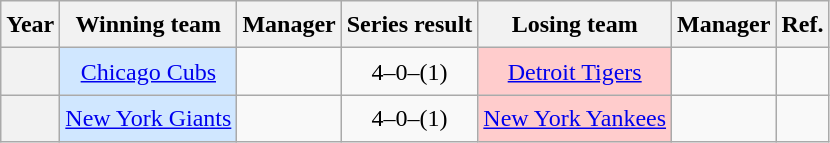<table class="wikitable sortable sticky-header plainrowheaders" style="font-size:1.00em; line-height:1.5em; text-align:center;">
<tr>
<th scope="col">Year</th>
<th scope="col">Winning team</th>
<th scope="col">Manager</th>
<th scope="col" class="unsortable">Series result</th>
<th scope="col">Losing team</th>
<th scope="col">Manager</th>
<th scope="col">Ref.</th>
</tr>
<tr>
<th scope="row" style="text-align:center"></th>
<td style="background:#d0e7ff;"><a href='#'>Chicago Cubs</a></td>
<td></td>
<td>4–0–(1)</td>
<td style="background:#fcc;"><a href='#'>Detroit Tigers</a></td>
<td></td>
<td></td>
</tr>
<tr>
<th scope="row" style="text-align:center"></th>
<td style="background:#d0e7ff;"><a href='#'>New York Giants</a></td>
<td></td>
<td>4–0–(1)</td>
<td style="background:#fcc;"><a href='#'>New York Yankees</a></td>
<td></td>
<td></td>
</tr>
</table>
